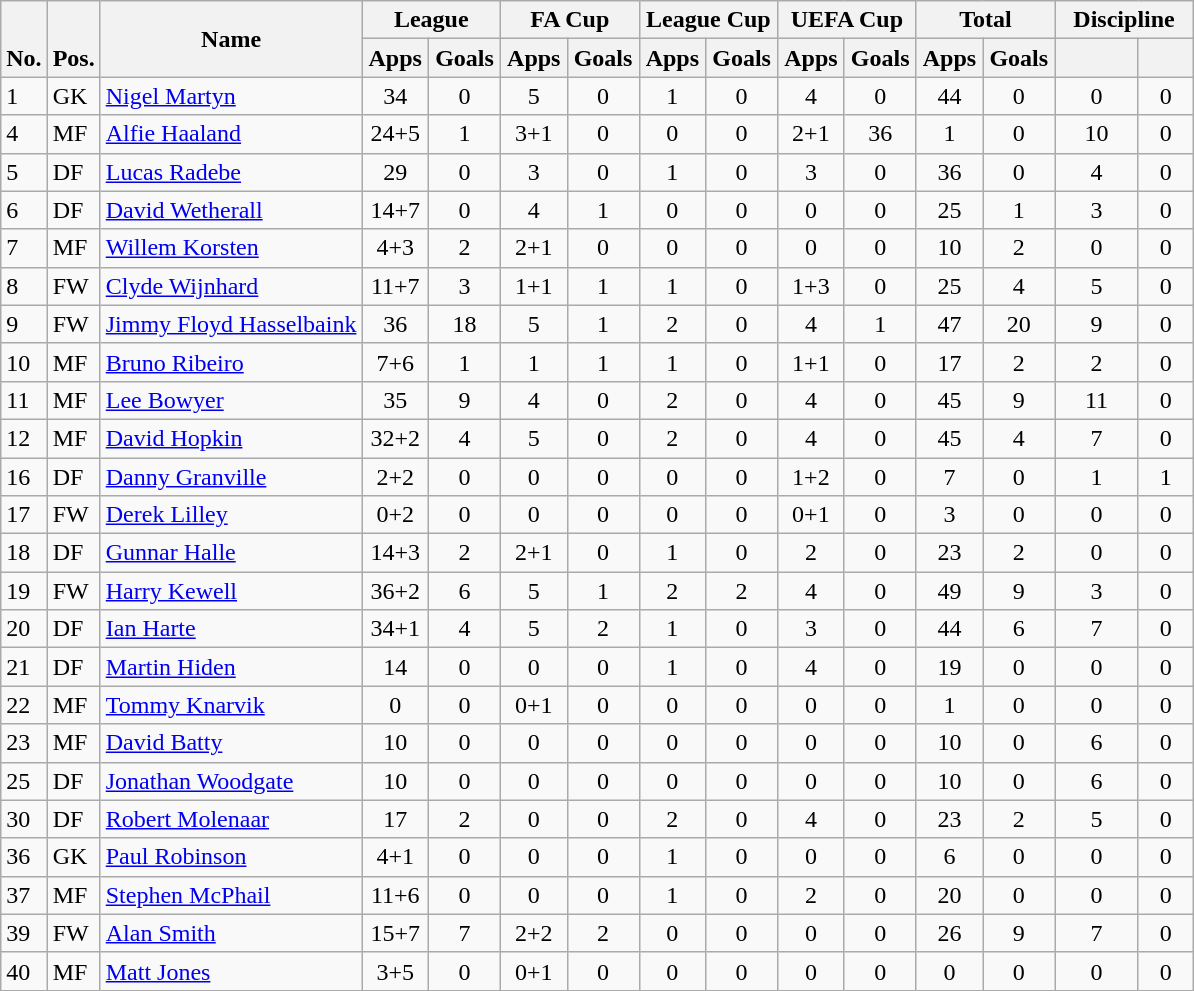<table class="wikitable" style="text-align:center">
<tr>
<th rowspan="2" valign="bottom">No.</th>
<th rowspan="2" valign="bottom">Pos.</th>
<th rowspan="2">Name</th>
<th colspan="2" width="85">League</th>
<th colspan="2" width="85">FA Cup</th>
<th colspan="2" width="85">League Cup</th>
<th colspan="2" width="85">UEFA Cup</th>
<th colspan="2" width="85">Total</th>
<th colspan="2" width="85">Discipline</th>
</tr>
<tr>
<th>Apps</th>
<th>Goals</th>
<th>Apps</th>
<th>Goals</th>
<th>Apps</th>
<th>Goals</th>
<th>Apps</th>
<th>Goals</th>
<th>Apps</th>
<th>Goals</th>
<th></th>
<th></th>
</tr>
<tr>
<td align="left">1</td>
<td align="left">GK</td>
<td align="left"> <a href='#'>Nigel Martyn</a></td>
<td>34</td>
<td>0</td>
<td>5</td>
<td>0</td>
<td>1</td>
<td>0</td>
<td>4</td>
<td>0</td>
<td>44</td>
<td>0</td>
<td>0</td>
<td>0</td>
</tr>
<tr>
<td align="left">4</td>
<td align="left">MF</td>
<td align="left"> <a href='#'>Alfie Haaland</a></td>
<td>24+5</td>
<td>1</td>
<td>3+1</td>
<td>0</td>
<td>0</td>
<td>0</td>
<td>2+1</td>
<td>36</td>
<td>1</td>
<td>0</td>
<td>10</td>
<td>0</td>
</tr>
<tr>
<td align="left">5</td>
<td align="left">DF</td>
<td align="left"> <a href='#'>Lucas Radebe</a></td>
<td>29</td>
<td>0</td>
<td>3</td>
<td>0</td>
<td>1</td>
<td>0</td>
<td>3</td>
<td>0</td>
<td>36</td>
<td>0</td>
<td>4</td>
<td>0</td>
</tr>
<tr>
<td align="left">6</td>
<td align="left">DF</td>
<td align="left"> <a href='#'>David Wetherall</a></td>
<td>14+7</td>
<td>0</td>
<td>4</td>
<td>1</td>
<td>0</td>
<td>0</td>
<td>0</td>
<td>0</td>
<td>25</td>
<td>1</td>
<td>3</td>
<td>0</td>
</tr>
<tr>
<td align="left">7</td>
<td align="left">MF</td>
<td align="left"> <a href='#'>Willem Korsten</a></td>
<td>4+3</td>
<td>2</td>
<td>2+1</td>
<td>0</td>
<td>0</td>
<td>0</td>
<td>0</td>
<td>0</td>
<td>10</td>
<td>2</td>
<td>0</td>
<td>0</td>
</tr>
<tr>
<td align="left">8</td>
<td align="left">FW</td>
<td align="left"> <a href='#'>Clyde Wijnhard</a></td>
<td>11+7</td>
<td>3</td>
<td>1+1</td>
<td>1</td>
<td>1</td>
<td>0</td>
<td>1+3</td>
<td>0</td>
<td>25</td>
<td>4</td>
<td>5</td>
<td>0</td>
</tr>
<tr>
<td align="left">9</td>
<td align="left">FW</td>
<td align="left"> <a href='#'>Jimmy Floyd Hasselbaink</a></td>
<td>36</td>
<td>18</td>
<td>5</td>
<td>1</td>
<td>2</td>
<td>0</td>
<td>4</td>
<td>1</td>
<td>47</td>
<td>20</td>
<td>9</td>
<td>0</td>
</tr>
<tr>
<td align="left">10</td>
<td align="left">MF</td>
<td align="left"> <a href='#'>Bruno Ribeiro</a></td>
<td>7+6</td>
<td>1</td>
<td>1</td>
<td>1</td>
<td>1</td>
<td>0</td>
<td>1+1</td>
<td>0</td>
<td>17</td>
<td>2</td>
<td>2</td>
<td>0</td>
</tr>
<tr>
<td align="left">11</td>
<td align="left">MF</td>
<td align="left"> <a href='#'>Lee Bowyer</a></td>
<td>35</td>
<td>9</td>
<td>4</td>
<td>0</td>
<td>2</td>
<td>0</td>
<td>4</td>
<td>0</td>
<td>45</td>
<td>9</td>
<td>11</td>
<td>0</td>
</tr>
<tr>
<td align="left">12</td>
<td align="left">MF</td>
<td align="left"> <a href='#'>David Hopkin</a></td>
<td>32+2</td>
<td>4</td>
<td>5</td>
<td>0</td>
<td>2</td>
<td>0</td>
<td>4</td>
<td>0</td>
<td>45</td>
<td>4</td>
<td>7</td>
<td>0</td>
</tr>
<tr>
<td align="left">16</td>
<td align="left">DF</td>
<td align="left"> <a href='#'>Danny Granville</a></td>
<td>2+2</td>
<td>0</td>
<td>0</td>
<td>0</td>
<td>0</td>
<td>0</td>
<td>1+2</td>
<td>0</td>
<td>7</td>
<td>0</td>
<td>1</td>
<td>1</td>
</tr>
<tr>
<td align="left">17</td>
<td align="left">FW</td>
<td align="left"> <a href='#'>Derek Lilley</a></td>
<td>0+2</td>
<td>0</td>
<td>0</td>
<td>0</td>
<td>0</td>
<td>0</td>
<td>0+1</td>
<td>0</td>
<td>3</td>
<td>0</td>
<td>0</td>
<td>0</td>
</tr>
<tr>
<td align="left">18</td>
<td align="left">DF</td>
<td align="left"> <a href='#'>Gunnar Halle</a></td>
<td>14+3</td>
<td>2</td>
<td>2+1</td>
<td>0</td>
<td>1</td>
<td>0</td>
<td>2</td>
<td>0</td>
<td>23</td>
<td>2</td>
<td>0</td>
<td>0</td>
</tr>
<tr>
<td align="left">19</td>
<td align="left">FW</td>
<td align="left"> <a href='#'>Harry Kewell</a></td>
<td>36+2</td>
<td>6</td>
<td>5</td>
<td>1</td>
<td>2</td>
<td>2</td>
<td>4</td>
<td>0</td>
<td>49</td>
<td>9</td>
<td>3</td>
<td>0</td>
</tr>
<tr>
<td align="left">20</td>
<td align="left">DF</td>
<td align="left"> <a href='#'>Ian Harte</a></td>
<td>34+1</td>
<td>4</td>
<td>5</td>
<td>2</td>
<td>1</td>
<td>0</td>
<td>3</td>
<td>0</td>
<td>44</td>
<td>6</td>
<td>7</td>
<td>0</td>
</tr>
<tr>
<td align="left">21</td>
<td align="left">DF</td>
<td align="left"> <a href='#'>Martin Hiden</a></td>
<td>14</td>
<td>0</td>
<td>0</td>
<td>0</td>
<td>1</td>
<td>0</td>
<td>4</td>
<td>0</td>
<td>19</td>
<td>0</td>
<td>0</td>
<td>0</td>
</tr>
<tr>
<td align="left">22</td>
<td align="left">MF</td>
<td align="left"> <a href='#'>Tommy Knarvik</a></td>
<td>0</td>
<td>0</td>
<td>0+1</td>
<td>0</td>
<td>0</td>
<td>0</td>
<td>0</td>
<td>0</td>
<td>1</td>
<td>0</td>
<td>0</td>
<td>0</td>
</tr>
<tr>
<td align="left">23</td>
<td align="left">MF</td>
<td align="left"> <a href='#'>David Batty</a></td>
<td>10</td>
<td>0</td>
<td>0</td>
<td>0</td>
<td>0</td>
<td>0</td>
<td>0</td>
<td>0</td>
<td>10</td>
<td>0</td>
<td>6</td>
<td>0</td>
</tr>
<tr>
<td align="left">25</td>
<td align="left">DF</td>
<td align="left"> <a href='#'>Jonathan Woodgate</a></td>
<td>10</td>
<td>0</td>
<td>0</td>
<td>0</td>
<td>0</td>
<td>0</td>
<td>0</td>
<td>0</td>
<td>10</td>
<td>0</td>
<td>6</td>
<td>0</td>
</tr>
<tr>
<td align="left">30</td>
<td align="left">DF</td>
<td align="left"> <a href='#'>Robert Molenaar</a></td>
<td>17</td>
<td>2</td>
<td>0</td>
<td>0</td>
<td>2</td>
<td>0</td>
<td>4</td>
<td>0</td>
<td>23</td>
<td>2</td>
<td>5</td>
<td>0</td>
</tr>
<tr>
<td align="left">36</td>
<td align="left">GK</td>
<td align="left"> <a href='#'>Paul Robinson</a></td>
<td>4+1</td>
<td>0</td>
<td>0</td>
<td>0</td>
<td>1</td>
<td>0</td>
<td>0</td>
<td>0</td>
<td>6</td>
<td>0</td>
<td>0</td>
<td>0</td>
</tr>
<tr>
<td align="left">37</td>
<td align="left">MF</td>
<td align="left"> <a href='#'>Stephen McPhail</a></td>
<td>11+6</td>
<td>0</td>
<td>0</td>
<td>0</td>
<td>1</td>
<td>0</td>
<td>2</td>
<td>0</td>
<td>20</td>
<td>0</td>
<td>0</td>
<td>0</td>
</tr>
<tr>
<td align="left">39</td>
<td align="left">FW</td>
<td align="left"> <a href='#'>Alan Smith</a></td>
<td>15+7</td>
<td>7</td>
<td>2+2</td>
<td>2</td>
<td>0</td>
<td>0</td>
<td>0</td>
<td>0</td>
<td>26</td>
<td>9</td>
<td>7</td>
<td>0</td>
</tr>
<tr>
<td align="left">40</td>
<td align="left">MF</td>
<td align="left"> <a href='#'>Matt Jones</a></td>
<td>3+5</td>
<td>0</td>
<td>0+1</td>
<td>0</td>
<td>0</td>
<td>0</td>
<td>0</td>
<td>0</td>
<td>0</td>
<td>0</td>
<td>0</td>
<td>0</td>
</tr>
</table>
